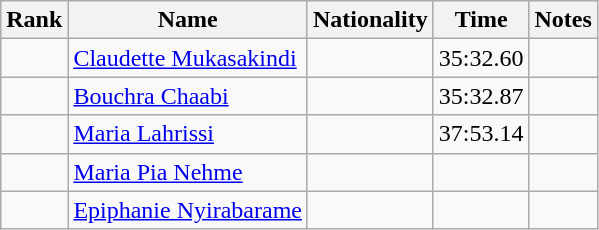<table class="wikitable sortable" style="text-align:center">
<tr>
<th>Rank</th>
<th>Name</th>
<th>Nationality</th>
<th>Time</th>
<th>Notes</th>
</tr>
<tr>
<td></td>
<td align=left><a href='#'>Claudette Mukasakindi</a></td>
<td align=left></td>
<td>35:32.60</td>
<td></td>
</tr>
<tr>
<td></td>
<td align=left><a href='#'>Bouchra Chaabi</a></td>
<td align=left></td>
<td>35:32.87</td>
<td></td>
</tr>
<tr>
<td></td>
<td align=left><a href='#'>Maria Lahrissi</a></td>
<td align=left></td>
<td>37:53.14</td>
<td></td>
</tr>
<tr>
<td></td>
<td align=left><a href='#'>Maria Pia Nehme</a></td>
<td align=left></td>
<td></td>
<td></td>
</tr>
<tr>
<td></td>
<td align=left><a href='#'>Epiphanie Nyirabarame</a></td>
<td align=left></td>
<td></td>
<td></td>
</tr>
</table>
